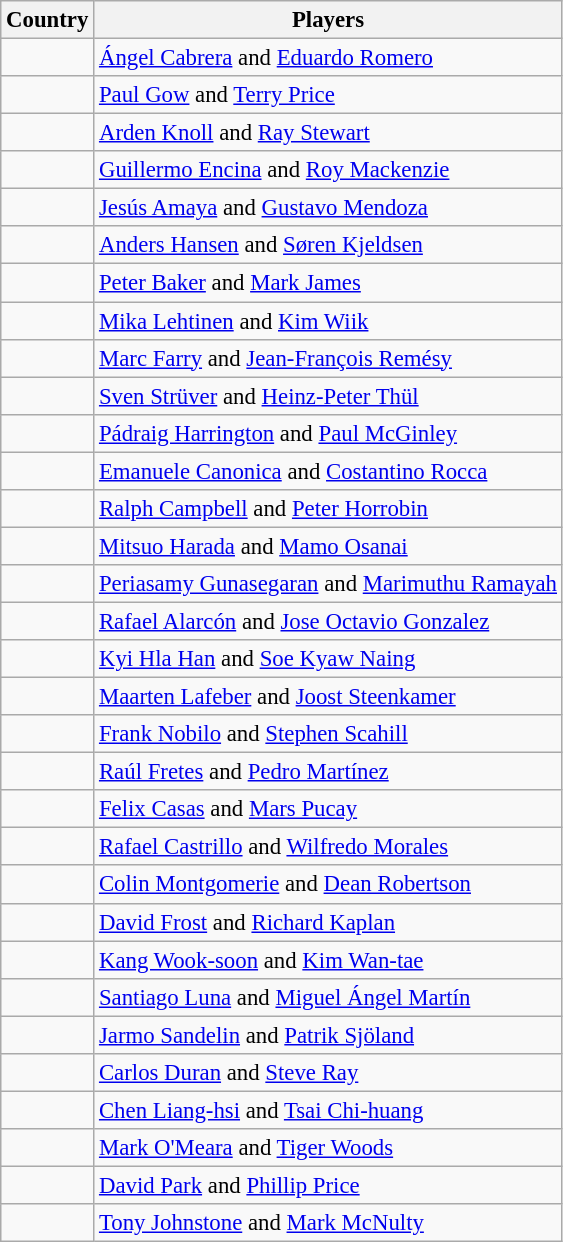<table class="wikitable" style="font-size:95%;">
<tr>
<th>Country</th>
<th>Players</th>
</tr>
<tr>
<td></td>
<td><a href='#'>Ángel Cabrera</a> and <a href='#'>Eduardo Romero</a></td>
</tr>
<tr>
<td></td>
<td><a href='#'>Paul Gow</a> and <a href='#'>Terry Price</a></td>
</tr>
<tr>
<td></td>
<td><a href='#'>Arden Knoll</a> and <a href='#'>Ray Stewart</a></td>
</tr>
<tr>
<td></td>
<td><a href='#'>Guillermo Encina</a> and <a href='#'>Roy Mackenzie</a></td>
</tr>
<tr>
<td></td>
<td><a href='#'>Jesús Amaya</a> and <a href='#'>Gustavo Mendoza</a></td>
</tr>
<tr>
<td></td>
<td><a href='#'>Anders Hansen</a> and <a href='#'>Søren Kjeldsen</a></td>
</tr>
<tr>
<td></td>
<td><a href='#'>Peter Baker</a> and <a href='#'>Mark James</a></td>
</tr>
<tr>
<td></td>
<td><a href='#'>Mika Lehtinen</a> and <a href='#'>Kim Wiik</a></td>
</tr>
<tr>
<td></td>
<td><a href='#'>Marc Farry</a> and <a href='#'>Jean-François Remésy</a></td>
</tr>
<tr>
<td></td>
<td><a href='#'>Sven Strüver</a> and <a href='#'>Heinz-Peter Thül</a></td>
</tr>
<tr>
<td></td>
<td><a href='#'>Pádraig Harrington</a> and <a href='#'>Paul McGinley</a></td>
</tr>
<tr>
<td></td>
<td><a href='#'>Emanuele Canonica</a> and <a href='#'>Costantino Rocca</a></td>
</tr>
<tr>
<td></td>
<td><a href='#'>Ralph Campbell</a> and <a href='#'>Peter Horrobin</a></td>
</tr>
<tr>
<td></td>
<td><a href='#'>Mitsuo Harada</a> and <a href='#'>Mamo Osanai</a></td>
</tr>
<tr>
<td></td>
<td><a href='#'>Periasamy Gunasegaran</a> and <a href='#'>Marimuthu Ramayah</a></td>
</tr>
<tr>
<td></td>
<td><a href='#'>Rafael Alarcón</a> and <a href='#'>Jose Octavio Gonzalez</a></td>
</tr>
<tr>
<td></td>
<td><a href='#'>Kyi Hla Han</a> and <a href='#'>Soe Kyaw Naing</a></td>
</tr>
<tr>
<td></td>
<td><a href='#'>Maarten Lafeber</a> and <a href='#'>Joost Steenkamer</a></td>
</tr>
<tr>
<td></td>
<td><a href='#'>Frank Nobilo</a> and <a href='#'>Stephen Scahill</a></td>
</tr>
<tr>
<td></td>
<td><a href='#'>Raúl Fretes</a> and <a href='#'>Pedro Martínez</a></td>
</tr>
<tr>
<td></td>
<td><a href='#'>Felix Casas</a> and <a href='#'>Mars Pucay</a></td>
</tr>
<tr>
<td></td>
<td><a href='#'>Rafael Castrillo</a> and <a href='#'>Wilfredo Morales</a></td>
</tr>
<tr>
<td></td>
<td><a href='#'>Colin Montgomerie</a> and <a href='#'>Dean Robertson</a></td>
</tr>
<tr>
<td></td>
<td><a href='#'>David Frost</a> and <a href='#'>Richard Kaplan</a></td>
</tr>
<tr>
<td></td>
<td><a href='#'>Kang Wook-soon</a> and <a href='#'>Kim Wan-tae</a></td>
</tr>
<tr>
<td></td>
<td><a href='#'>Santiago Luna</a> and <a href='#'>Miguel Ángel Martín</a></td>
</tr>
<tr>
<td></td>
<td><a href='#'>Jarmo Sandelin</a> and <a href='#'>Patrik Sjöland</a></td>
</tr>
<tr>
<td></td>
<td><a href='#'>Carlos Duran</a> and <a href='#'>Steve Ray</a></td>
</tr>
<tr>
<td></td>
<td><a href='#'>Chen Liang-hsi</a> and <a href='#'>Tsai Chi-huang</a></td>
</tr>
<tr>
<td></td>
<td><a href='#'>Mark O'Meara</a> and <a href='#'>Tiger Woods</a></td>
</tr>
<tr>
<td></td>
<td><a href='#'>David Park</a> and <a href='#'>Phillip Price</a></td>
</tr>
<tr>
<td></td>
<td><a href='#'>Tony Johnstone</a> and <a href='#'>Mark McNulty</a></td>
</tr>
</table>
